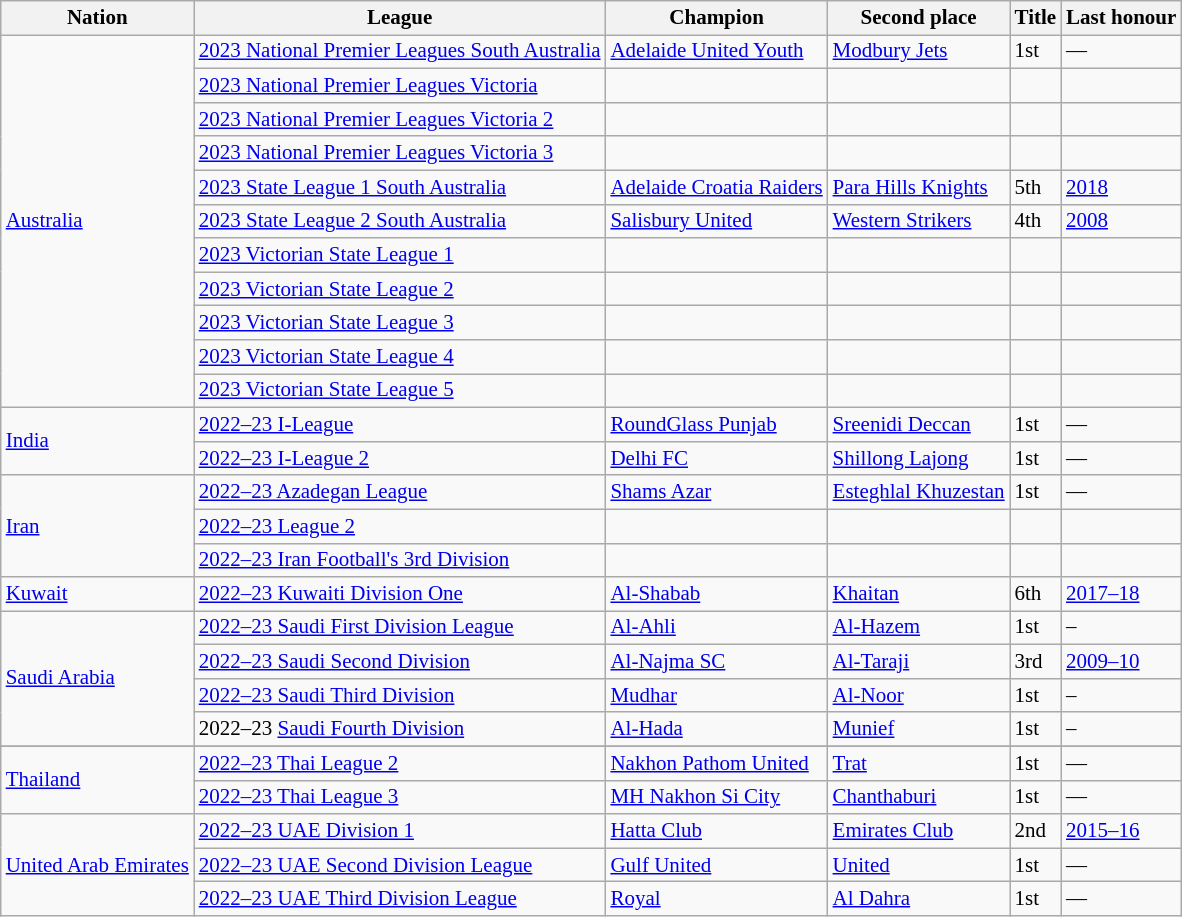<table class=wikitable style="font-size:14px">
<tr>
<th>Nation</th>
<th>League</th>
<th>Champion</th>
<th>Second place</th>
<th data-sort-type="number">Title</th>
<th>Last honour</th>
</tr>
<tr>
<td rowspan=11> <a href='#'>Australia</a></td>
<td align=left><a href='#'>2023 National Premier Leagues South Australia</a></td>
<td><a href='#'>Adelaide United Youth</a></td>
<td><a href='#'>Modbury Jets</a></td>
<td>1st</td>
<td>—</td>
</tr>
<tr>
<td align=left><a href='#'>2023 National Premier Leagues Victoria</a></td>
<td></td>
<td></td>
<td></td>
<td></td>
</tr>
<tr>
<td align=left><a href='#'>2023 National Premier Leagues Victoria 2</a></td>
<td></td>
<td></td>
<td></td>
<td></td>
</tr>
<tr>
<td align=left><a href='#'>2023 National Premier Leagues Victoria 3</a></td>
<td></td>
<td></td>
<td></td>
<td></td>
</tr>
<tr>
<td align=left><a href='#'>2023 State League 1 South Australia</a></td>
<td><a href='#'>Adelaide Croatia Raiders</a></td>
<td><a href='#'>Para Hills Knights</a></td>
<td>5th</td>
<td><a href='#'>2018</a></td>
</tr>
<tr>
<td align=left><a href='#'>2023 State League 2 South Australia</a></td>
<td><a href='#'>Salisbury United</a></td>
<td><a href='#'>Western Strikers</a></td>
<td>4th</td>
<td><a href='#'>2008</a></td>
</tr>
<tr>
<td align=left><a href='#'>2023 Victorian State League 1</a></td>
<td></td>
<td></td>
<td></td>
<td></td>
</tr>
<tr>
<td align=left><a href='#'>2023 Victorian State League 2</a></td>
<td></td>
<td></td>
<td></td>
<td></td>
</tr>
<tr>
<td align=left><a href='#'>2023 Victorian State League 3</a></td>
<td></td>
<td></td>
<td></td>
<td></td>
</tr>
<tr>
<td align=left><a href='#'>2023 Victorian State League 4</a></td>
<td></td>
<td></td>
<td></td>
<td></td>
</tr>
<tr>
<td align=left><a href='#'>2023 Victorian State League 5</a></td>
<td></td>
<td></td>
<td></td>
<td></td>
</tr>
<tr>
<td rowspan=2> <a href='#'>India</a></td>
<td align=left><a href='#'>2022–23 I-League</a></td>
<td><a href='#'>RoundGlass Punjab</a></td>
<td><a href='#'>Sreenidi Deccan</a></td>
<td>1st</td>
<td>—</td>
</tr>
<tr>
<td align=left><a href='#'>2022–23 I-League 2</a></td>
<td><a href='#'>Delhi FC</a></td>
<td><a href='#'>Shillong Lajong</a></td>
<td>1st</td>
<td>—</td>
</tr>
<tr>
<td rowspan=3> <a href='#'>Iran</a></td>
<td align=left><a href='#'>2022–23 Azadegan League</a></td>
<td><a href='#'>Shams Azar</a></td>
<td><a href='#'>Esteghlal Khuzestan</a></td>
<td>1st</td>
<td>—</td>
</tr>
<tr>
<td align=left><a href='#'>2022–23 League 2</a></td>
<td></td>
<td></td>
<td></td>
<td></td>
</tr>
<tr>
<td align=left><a href='#'>2022–23 Iran Football's 3rd Division</a></td>
<td></td>
<td></td>
<td></td>
<td></td>
</tr>
<tr>
<td> <a href='#'>Kuwait</a></td>
<td><a href='#'>2022–23 Kuwaiti Division One</a></td>
<td><a href='#'>Al-Shabab</a></td>
<td><a href='#'>Khaitan</a></td>
<td>6th</td>
<td><a href='#'>2017–18</a></td>
</tr>
<tr>
<td rowspan=4> <a href='#'>Saudi Arabia</a></td>
<td align=left><a href='#'>2022–23 Saudi First Division League</a></td>
<td><a href='#'>Al-Ahli</a></td>
<td><a href='#'>Al-Hazem</a></td>
<td>1st</td>
<td>–</td>
</tr>
<tr>
<td align=left><a href='#'>2022–23 Saudi Second Division</a></td>
<td><a href='#'>Al-Najma SC</a></td>
<td><a href='#'>Al-Taraji</a></td>
<td>3rd</td>
<td><a href='#'>2009–10</a></td>
</tr>
<tr>
<td align=left><a href='#'>2022–23 Saudi Third Division</a></td>
<td><a href='#'>Mudhar</a></td>
<td><a href='#'>Al-Noor</a></td>
<td>1st</td>
<td>–</td>
</tr>
<tr>
<td align=left>2022–23 <a href='#'>Saudi Fourth Division</a></td>
<td><a href='#'>Al-Hada</a></td>
<td><a href='#'>Munief</a></td>
<td>1st</td>
<td>–</td>
</tr>
<tr>
</tr>
<tr>
<td rowspan=2> <a href='#'>Thailand</a></td>
<td align=left><a href='#'>2022–23 Thai League 2</a></td>
<td><a href='#'>Nakhon Pathom United</a></td>
<td><a href='#'>Trat</a></td>
<td>1st</td>
<td>—</td>
</tr>
<tr>
<td align=left><a href='#'>2022–23 Thai League 3</a></td>
<td><a href='#'>MH Nakhon Si City</a></td>
<td><a href='#'>Chanthaburi</a></td>
<td>1st</td>
<td>—</td>
</tr>
<tr>
<td rowspan=3> <a href='#'>United Arab Emirates</a></td>
<td align=left><a href='#'>2022–23 UAE Division 1</a></td>
<td><a href='#'>Hatta Club</a></td>
<td><a href='#'>Emirates Club</a></td>
<td>2nd</td>
<td><a href='#'>2015–16</a></td>
</tr>
<tr>
<td align=left><a href='#'>2022–23 UAE Second Division League</a></td>
<td><a href='#'>Gulf United</a></td>
<td><a href='#'>United</a></td>
<td>1st</td>
<td>—</td>
</tr>
<tr>
<td align=left><a href='#'>2022–23 UAE Third Division League</a></td>
<td><a href='#'>Royal</a></td>
<td><a href='#'>Al Dahra</a></td>
<td>1st</td>
<td>—</td>
</tr>
</table>
